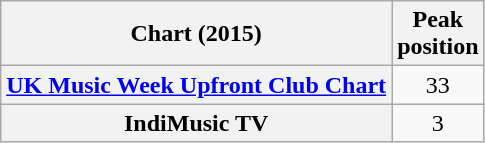<table class="wikitable plainrowheaders sortable" style="text-align:center;">
<tr>
<th scope="col">Chart (2015)</th>
<th scope="col">Peak<br>position</th>
</tr>
<tr>
<th scope="row"><a href='#'>UK Music Week Upfront Club Chart</a></th>
<td>33</td>
</tr>
<tr>
<th scope="row">IndiMusic TV</th>
<td>3</td>
</tr>
</table>
